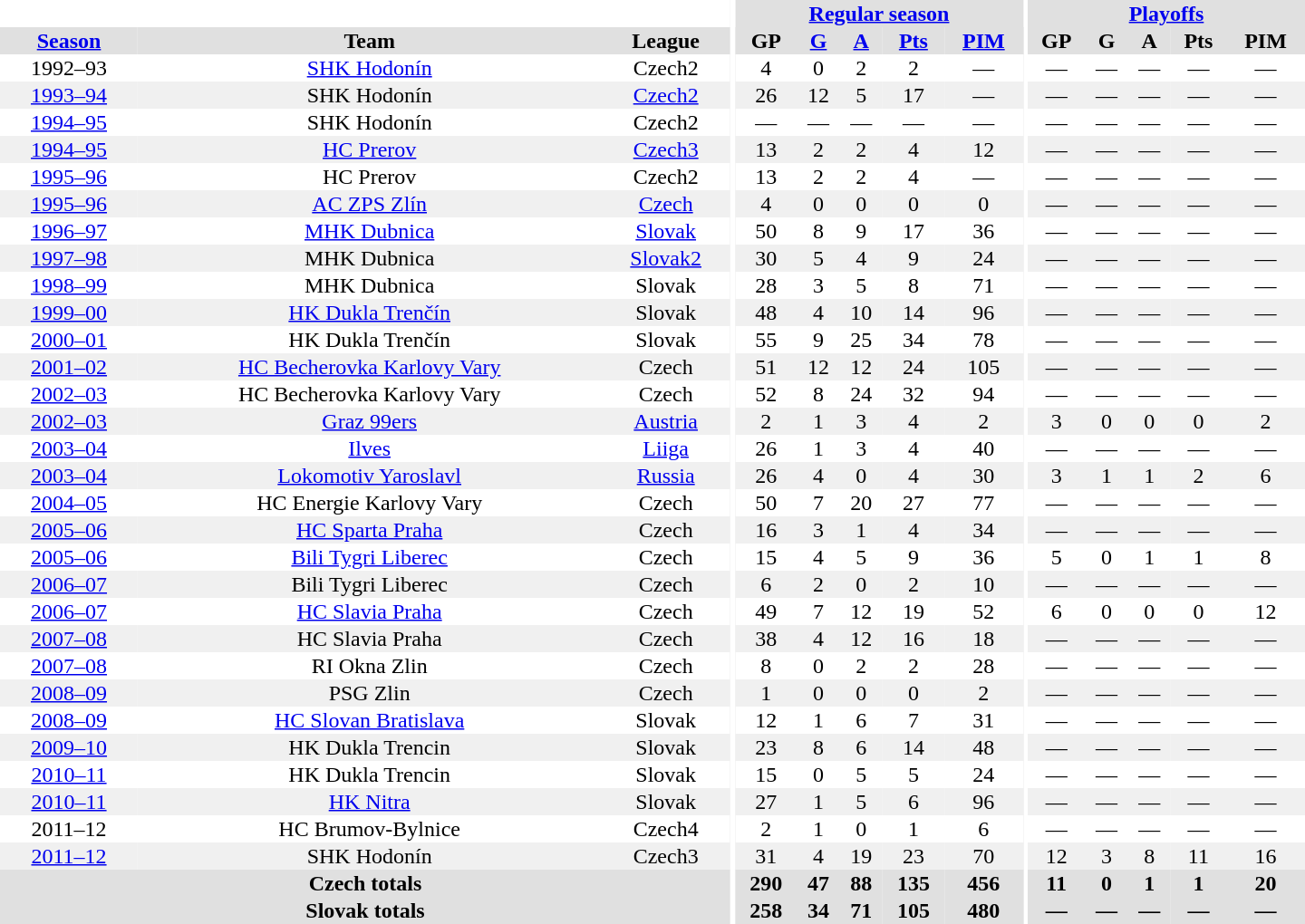<table border="0" cellpadding="1" cellspacing="0" style="text-align:center; width:60em">
<tr bgcolor="#e0e0e0">
<th colspan="3" bgcolor="#ffffff"></th>
<th rowspan="99" bgcolor="#ffffff"></th>
<th colspan="5"><a href='#'>Regular season</a></th>
<th rowspan="99" bgcolor="#ffffff"></th>
<th colspan="5"><a href='#'>Playoffs</a></th>
</tr>
<tr bgcolor="#e0e0e0">
<th><a href='#'>Season</a></th>
<th>Team</th>
<th>League</th>
<th>GP</th>
<th><a href='#'>G</a></th>
<th><a href='#'>A</a></th>
<th><a href='#'>Pts</a></th>
<th><a href='#'>PIM</a></th>
<th>GP</th>
<th>G</th>
<th>A</th>
<th>Pts</th>
<th>PIM</th>
</tr>
<tr>
<td>1992–93</td>
<td><a href='#'>SHK Hodonín</a></td>
<td>Czech2</td>
<td>4</td>
<td>0</td>
<td>2</td>
<td>2</td>
<td>—</td>
<td>—</td>
<td>—</td>
<td>—</td>
<td>—</td>
<td>—</td>
</tr>
<tr bgcolor="#f0f0f0">
<td><a href='#'>1993–94</a></td>
<td>SHK Hodonín</td>
<td><a href='#'>Czech2</a></td>
<td>26</td>
<td>12</td>
<td>5</td>
<td>17</td>
<td>—</td>
<td>—</td>
<td>—</td>
<td>—</td>
<td>—</td>
<td>—</td>
</tr>
<tr>
<td><a href='#'>1994–95</a></td>
<td>SHK Hodonín</td>
<td>Czech2</td>
<td>—</td>
<td>—</td>
<td>—</td>
<td>—</td>
<td>—</td>
<td>—</td>
<td>—</td>
<td>—</td>
<td>—</td>
<td>—</td>
</tr>
<tr bgcolor="#f0f0f0">
<td><a href='#'>1994–95</a></td>
<td><a href='#'>HC Prerov</a></td>
<td><a href='#'>Czech3</a></td>
<td>13</td>
<td>2</td>
<td>2</td>
<td>4</td>
<td>12</td>
<td>—</td>
<td>—</td>
<td>—</td>
<td>—</td>
<td>—</td>
</tr>
<tr>
<td><a href='#'>1995–96</a></td>
<td>HC Prerov</td>
<td>Czech2</td>
<td>13</td>
<td>2</td>
<td>2</td>
<td>4</td>
<td>—</td>
<td>—</td>
<td>—</td>
<td>—</td>
<td>—</td>
<td>—</td>
</tr>
<tr bgcolor="#f0f0f0">
<td><a href='#'>1995–96</a></td>
<td><a href='#'>AC ZPS Zlín</a></td>
<td><a href='#'>Czech</a></td>
<td>4</td>
<td>0</td>
<td>0</td>
<td>0</td>
<td>0</td>
<td>—</td>
<td>—</td>
<td>—</td>
<td>—</td>
<td>—</td>
</tr>
<tr>
<td><a href='#'>1996–97</a></td>
<td><a href='#'>MHK Dubnica</a></td>
<td><a href='#'>Slovak</a></td>
<td>50</td>
<td>8</td>
<td>9</td>
<td>17</td>
<td>36</td>
<td>—</td>
<td>—</td>
<td>—</td>
<td>—</td>
<td>—</td>
</tr>
<tr bgcolor="#f0f0f0">
<td><a href='#'>1997–98</a></td>
<td>MHK Dubnica</td>
<td><a href='#'>Slovak2</a></td>
<td>30</td>
<td>5</td>
<td>4</td>
<td>9</td>
<td>24</td>
<td>—</td>
<td>—</td>
<td>—</td>
<td>—</td>
<td>—</td>
</tr>
<tr>
<td><a href='#'>1998–99</a></td>
<td>MHK Dubnica</td>
<td>Slovak</td>
<td>28</td>
<td>3</td>
<td>5</td>
<td>8</td>
<td>71</td>
<td>—</td>
<td>—</td>
<td>—</td>
<td>—</td>
<td>—</td>
</tr>
<tr bgcolor="#f0f0f0">
<td><a href='#'>1999–00</a></td>
<td><a href='#'>HK Dukla Trenčín</a></td>
<td>Slovak</td>
<td>48</td>
<td>4</td>
<td>10</td>
<td>14</td>
<td>96</td>
<td>—</td>
<td>—</td>
<td>—</td>
<td>—</td>
<td>—</td>
</tr>
<tr>
<td><a href='#'>2000–01</a></td>
<td>HK Dukla Trenčín</td>
<td>Slovak</td>
<td>55</td>
<td>9</td>
<td>25</td>
<td>34</td>
<td>78</td>
<td>—</td>
<td>—</td>
<td>—</td>
<td>—</td>
<td>—</td>
</tr>
<tr bgcolor="#f0f0f0">
<td><a href='#'>2001–02</a></td>
<td><a href='#'>HC Becherovka Karlovy Vary</a></td>
<td>Czech</td>
<td>51</td>
<td>12</td>
<td>12</td>
<td>24</td>
<td>105</td>
<td>—</td>
<td>—</td>
<td>—</td>
<td>—</td>
<td>—</td>
</tr>
<tr>
<td><a href='#'>2002–03</a></td>
<td>HC Becherovka Karlovy Vary</td>
<td>Czech</td>
<td>52</td>
<td>8</td>
<td>24</td>
<td>32</td>
<td>94</td>
<td>—</td>
<td>—</td>
<td>—</td>
<td>—</td>
<td>—</td>
</tr>
<tr bgcolor="#f0f0f0">
<td><a href='#'>2002–03</a></td>
<td><a href='#'>Graz 99ers</a></td>
<td><a href='#'>Austria</a></td>
<td>2</td>
<td>1</td>
<td>3</td>
<td>4</td>
<td>2</td>
<td>3</td>
<td>0</td>
<td>0</td>
<td>0</td>
<td>2</td>
</tr>
<tr>
<td><a href='#'>2003–04</a></td>
<td><a href='#'>Ilves</a></td>
<td><a href='#'>Liiga</a></td>
<td>26</td>
<td>1</td>
<td>3</td>
<td>4</td>
<td>40</td>
<td>—</td>
<td>—</td>
<td>—</td>
<td>—</td>
<td>—</td>
</tr>
<tr bgcolor="#f0f0f0">
<td><a href='#'>2003–04</a></td>
<td><a href='#'>Lokomotiv Yaroslavl</a></td>
<td><a href='#'>Russia</a></td>
<td>26</td>
<td>4</td>
<td>0</td>
<td>4</td>
<td>30</td>
<td>3</td>
<td>1</td>
<td>1</td>
<td>2</td>
<td>6</td>
</tr>
<tr>
<td><a href='#'>2004–05</a></td>
<td>HC Energie Karlovy Vary</td>
<td>Czech</td>
<td>50</td>
<td>7</td>
<td>20</td>
<td>27</td>
<td>77</td>
<td>—</td>
<td>—</td>
<td>—</td>
<td>—</td>
<td>—</td>
</tr>
<tr bgcolor="#f0f0f0">
<td><a href='#'>2005–06</a></td>
<td><a href='#'>HC Sparta Praha</a></td>
<td>Czech</td>
<td>16</td>
<td>3</td>
<td>1</td>
<td>4</td>
<td>34</td>
<td>—</td>
<td>—</td>
<td>—</td>
<td>—</td>
<td>—</td>
</tr>
<tr>
<td><a href='#'>2005–06</a></td>
<td><a href='#'>Bili Tygri Liberec</a></td>
<td>Czech</td>
<td>15</td>
<td>4</td>
<td>5</td>
<td>9</td>
<td>36</td>
<td>5</td>
<td>0</td>
<td>1</td>
<td>1</td>
<td>8</td>
</tr>
<tr bgcolor="#f0f0f0">
<td><a href='#'>2006–07</a></td>
<td>Bili Tygri Liberec</td>
<td>Czech</td>
<td>6</td>
<td>2</td>
<td>0</td>
<td>2</td>
<td>10</td>
<td>—</td>
<td>—</td>
<td>—</td>
<td>—</td>
<td>—</td>
</tr>
<tr>
<td><a href='#'>2006–07</a></td>
<td><a href='#'>HC Slavia Praha</a></td>
<td>Czech</td>
<td>49</td>
<td>7</td>
<td>12</td>
<td>19</td>
<td>52</td>
<td>6</td>
<td>0</td>
<td>0</td>
<td>0</td>
<td>12</td>
</tr>
<tr bgcolor="#f0f0f0">
<td><a href='#'>2007–08</a></td>
<td>HC Slavia Praha</td>
<td>Czech</td>
<td>38</td>
<td>4</td>
<td>12</td>
<td>16</td>
<td>18</td>
<td>—</td>
<td>—</td>
<td>—</td>
<td>—</td>
<td>—</td>
</tr>
<tr>
<td><a href='#'>2007–08</a></td>
<td>RI Okna Zlin</td>
<td>Czech</td>
<td>8</td>
<td>0</td>
<td>2</td>
<td>2</td>
<td>28</td>
<td>—</td>
<td>—</td>
<td>—</td>
<td>—</td>
<td>—</td>
</tr>
<tr bgcolor="#f0f0f0">
<td><a href='#'>2008–09</a></td>
<td>PSG Zlin</td>
<td>Czech</td>
<td>1</td>
<td>0</td>
<td>0</td>
<td>0</td>
<td>2</td>
<td>—</td>
<td>—</td>
<td>—</td>
<td>—</td>
<td>—</td>
</tr>
<tr>
<td><a href='#'>2008–09</a></td>
<td><a href='#'>HC Slovan Bratislava</a></td>
<td>Slovak</td>
<td>12</td>
<td>1</td>
<td>6</td>
<td>7</td>
<td>31</td>
<td>—</td>
<td>—</td>
<td>—</td>
<td>—</td>
<td>—</td>
</tr>
<tr bgcolor="#f0f0f0">
<td><a href='#'>2009–10</a></td>
<td>HK Dukla Trencin</td>
<td>Slovak</td>
<td>23</td>
<td>8</td>
<td>6</td>
<td>14</td>
<td>48</td>
<td>—</td>
<td>—</td>
<td>—</td>
<td>—</td>
<td>—</td>
</tr>
<tr>
<td><a href='#'>2010–11</a></td>
<td>HK Dukla Trencin</td>
<td>Slovak</td>
<td>15</td>
<td>0</td>
<td>5</td>
<td>5</td>
<td>24</td>
<td>—</td>
<td>—</td>
<td>—</td>
<td>—</td>
<td>—</td>
</tr>
<tr bgcolor="#f0f0f0">
<td><a href='#'>2010–11</a></td>
<td><a href='#'>HK Nitra</a></td>
<td>Slovak</td>
<td>27</td>
<td>1</td>
<td>5</td>
<td>6</td>
<td>96</td>
<td>—</td>
<td>—</td>
<td>—</td>
<td>—</td>
<td>—</td>
</tr>
<tr>
<td>2011–12</td>
<td>HC Brumov-Bylnice</td>
<td>Czech4</td>
<td>2</td>
<td>1</td>
<td>0</td>
<td>1</td>
<td>6</td>
<td>—</td>
<td>—</td>
<td>—</td>
<td>—</td>
<td>—</td>
</tr>
<tr bgcolor="#f0f0f0">
<td><a href='#'>2011–12</a></td>
<td>SHK Hodonín</td>
<td>Czech3</td>
<td>31</td>
<td>4</td>
<td>19</td>
<td>23</td>
<td>70</td>
<td>12</td>
<td>3</td>
<td>8</td>
<td>11</td>
<td>16</td>
</tr>
<tr>
</tr>
<tr ALIGN="center" bgcolor="#e0e0e0">
<th colspan="3">Czech totals</th>
<th ALIGN="center">290</th>
<th ALIGN="center">47</th>
<th ALIGN="center">88</th>
<th ALIGN="center">135</th>
<th ALIGN="center">456</th>
<th ALIGN="center">11</th>
<th ALIGN="center">0</th>
<th ALIGN="center">1</th>
<th ALIGN="center">1</th>
<th ALIGN="center">20</th>
</tr>
<tr>
</tr>
<tr ALIGN="center" bgcolor="#e0e0e0">
<th colspan="3">Slovak totals</th>
<th ALIGN="center">258</th>
<th ALIGN="center">34</th>
<th ALIGN="center">71</th>
<th ALIGN="center">105</th>
<th ALIGN="center">480</th>
<th ALIGN="center">—</th>
<th ALIGN="center">—</th>
<th ALIGN="center">—</th>
<th ALIGN="center">—</th>
<th ALIGN="center">—</th>
</tr>
</table>
